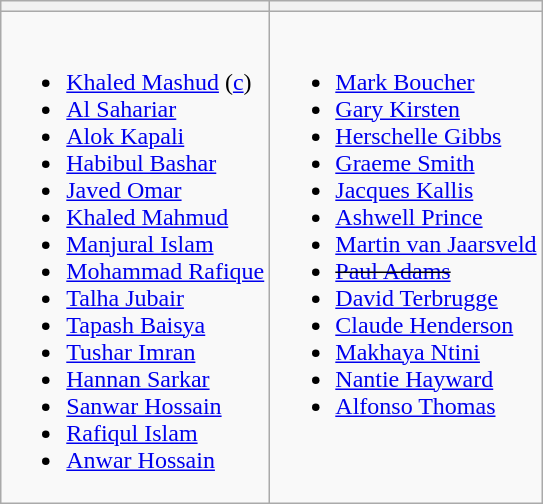<table class="wikitable">
<tr>
<th></th>
<th></th>
</tr>
<tr style="vertical-align:top">
<td><br><ul><li><a href='#'>Khaled Mashud</a> (<a href='#'>c</a>)</li><li><a href='#'>Al Sahariar</a></li><li><a href='#'>Alok Kapali</a></li><li><a href='#'>Habibul Bashar</a></li><li><a href='#'>Javed Omar</a></li><li><a href='#'>Khaled Mahmud</a></li><li><a href='#'>Manjural Islam</a></li><li><a href='#'>Mohammad Rafique</a></li><li><a href='#'>Talha Jubair</a></li><li><a href='#'>Tapash Baisya</a></li><li><a href='#'>Tushar Imran</a></li><li><a href='#'>Hannan Sarkar</a></li><li><a href='#'>Sanwar Hossain</a></li><li><a href='#'>Rafiqul Islam</a></li><li><a href='#'>Anwar Hossain</a></li></ul></td>
<td><br><ul><li><a href='#'>Mark Boucher</a></li><li><a href='#'>Gary Kirsten</a></li><li><a href='#'>Herschelle Gibbs</a></li><li><a href='#'>Graeme Smith</a></li><li><a href='#'>Jacques Kallis</a></li><li><a href='#'>Ashwell Prince</a></li><li><a href='#'>Martin van Jaarsveld</a></li><li><s><a href='#'>Paul Adams</a></s></li><li><a href='#'>David Terbrugge</a></li><li><a href='#'>Claude Henderson</a></li><li><a href='#'>Makhaya Ntini</a></li><li><a href='#'>Nantie Hayward</a></li><li><a href='#'>Alfonso Thomas</a></li></ul></td>
</tr>
</table>
